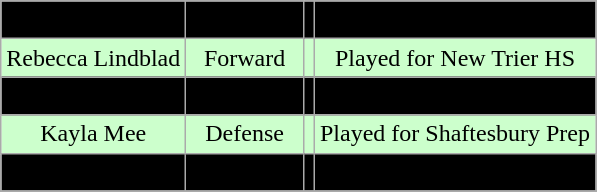<table class="wikitable">
<tr align="center" bgcolor=" ">
<td>Jaime Fox</td>
<td>Defense</td>
<td></td>
<td>Played for Unionville HS</td>
</tr>
<tr align="center" bgcolor="#ccffcc">
<td>Rebecca Lindblad</td>
<td>Forward</td>
<td></td>
<td>Played for New Trier HS</td>
</tr>
<tr align="center" bgcolor=" ">
<td>Nora Maclaine</td>
<td>Forward</td>
<td></td>
<td>Played for Oliver Ames HS</td>
</tr>
<tr align="center" bgcolor="#ccffcc">
<td>Kayla Mee</td>
<td>Defense</td>
<td></td>
<td>Played for Shaftesbury Prep</td>
</tr>
<tr align="center" bgcolor=" ">
<td>Nicki Mueller</td>
<td>Goaltender</td>
<td></td>
<td>Played for Huntley HS</td>
</tr>
<tr align="center" bgcolor=" ">
</tr>
</table>
